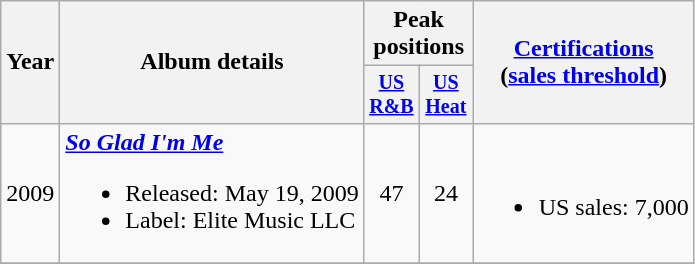<table class="wikitable" style="text-align:center;">
<tr>
<th rowspan="2">Year</th>
<th rowspan="2">Album details</th>
<th colspan="2">Peak positions</th>
<th rowspan="2"><a href='#'>Certifications</a><br>(<a href='#'>sales threshold</a>)</th>
</tr>
<tr style="font-size:smaller;">
<th width="30"><a href='#'>US<br>R&B</a></th>
<th width="30"><a href='#'>US<br>Heat</a></th>
</tr>
<tr>
<td>2009</td>
<td align="left"><strong><em><a href='#'>So Glad I'm Me</a></em></strong><br><ul><li>Released: May 19, 2009</li><li>Label: Elite Music LLC</li></ul></td>
<td>47</td>
<td>24</td>
<td align="left"><br><ul><li>US sales: 7,000</li></ul></td>
</tr>
<tr>
</tr>
</table>
